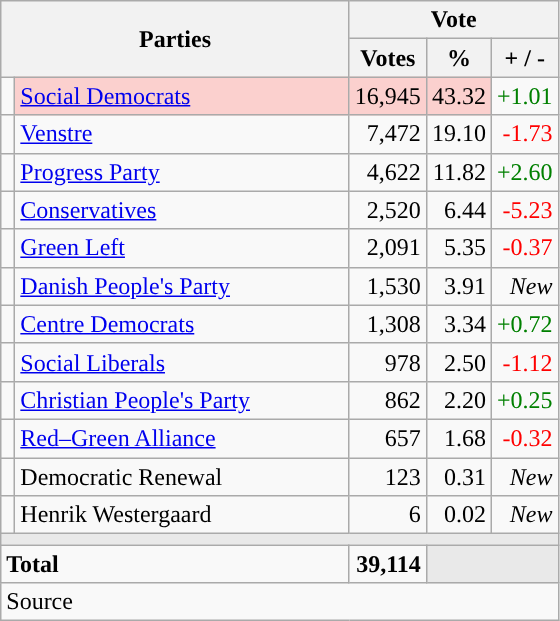<table class="wikitable" style="text-align:right;">
<tr>
<th style="text-align:centre;" rowspan="2" colspan="2" width="225">Parties</th>
<th colspan="3">Vote</th>
</tr>
<tr>
<th width="15">Votes</th>
<th width="15">%</th>
<th width="15">+ / -</th>
</tr>
<tr>
<td width="2" style="color:inherit;background:"></td>
<td bgcolor=#fbd0ce  align="left"><a href='#'>Social Democrats</a></td>
<td bgcolor=#fbd0ce>16,945</td>
<td bgcolor=#fbd0ce>43.32</td>
<td style=color:green;>+1.01</td>
</tr>
<tr>
<td width="2" style="color:inherit;background:"></td>
<td align="left"><a href='#'>Venstre</a></td>
<td>7,472</td>
<td>19.10</td>
<td style=color:red;>-1.73</td>
</tr>
<tr>
<td width="2" style="color:inherit;background:"></td>
<td align="left"><a href='#'>Progress Party</a></td>
<td>4,622</td>
<td>11.82</td>
<td style=color:green;>+2.60</td>
</tr>
<tr>
<td width="2" style="color:inherit;background:"></td>
<td align="left"><a href='#'>Conservatives</a></td>
<td>2,520</td>
<td>6.44</td>
<td style=color:red;>-5.23</td>
</tr>
<tr>
<td width="2" style="color:inherit;background:"></td>
<td align="left"><a href='#'>Green Left</a></td>
<td>2,091</td>
<td>5.35</td>
<td style=color:red;>-0.37</td>
</tr>
<tr>
<td width="2" style="color:inherit;background:"></td>
<td align="left"><a href='#'>Danish People's Party</a></td>
<td>1,530</td>
<td>3.91</td>
<td><em>New</em></td>
</tr>
<tr>
<td width="2" style="color:inherit;background:"></td>
<td align="left"><a href='#'>Centre Democrats</a></td>
<td>1,308</td>
<td>3.34</td>
<td style=color:green;>+0.72</td>
</tr>
<tr>
<td width="2" style="color:inherit;background:"></td>
<td align="left"><a href='#'>Social Liberals</a></td>
<td>978</td>
<td>2.50</td>
<td style=color:red;>-1.12</td>
</tr>
<tr>
<td width="2" style="color:inherit;background:"></td>
<td align="left"><a href='#'>Christian People's Party</a></td>
<td>862</td>
<td>2.20</td>
<td style=color:green;>+0.25</td>
</tr>
<tr>
<td width="2" style="color:inherit;background:"></td>
<td align="left"><a href='#'>Red–Green Alliance</a></td>
<td>657</td>
<td>1.68</td>
<td style=color:red;>-0.32</td>
</tr>
<tr>
<td width="2" style="color:inherit;background:"></td>
<td align="left">Democratic Renewal</td>
<td>123</td>
<td>0.31</td>
<td><em>New</em></td>
</tr>
<tr>
<td width="2" style="color:inherit;background:"></td>
<td align="left">Henrik Westergaard</td>
<td>6</td>
<td>0.02</td>
<td><em>New</em></td>
</tr>
<tr>
<td colspan="7" bgcolor="#E9E9E9"></td>
</tr>
<tr>
<td align="left" colspan="2"><strong>Total</strong></td>
<td><strong>39,114</strong></td>
<td bgcolor="#E9E9E9" colspan="2"></td>
</tr>
<tr>
<td align="left" colspan="6">Source</td>
</tr>
</table>
